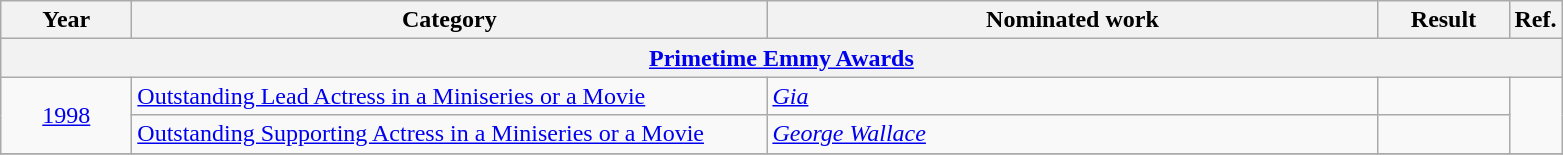<table class=wikitable>
<tr>
<th scope="col" style="width:5em;">Year</th>
<th scope="col" style="width:26em;">Category</th>
<th scope="col" style="width:25em;">Nominated work</th>
<th scope="col" style="width:5em;">Result</th>
<th>Ref.</th>
</tr>
<tr>
<th colspan=5><a href='#'>Primetime Emmy Awards</a></th>
</tr>
<tr>
<td style="text-align:center;", rowspan="2"><a href='#'>1998</a></td>
<td><a href='#'>Outstanding Lead Actress in a Miniseries or a Movie</a></td>
<td><em><a href='#'>Gia</a></em></td>
<td></td>
<td align="center" rowspan="2"></td>
</tr>
<tr>
<td><a href='#'>Outstanding Supporting Actress in a Miniseries or a Movie</a></td>
<td><em><a href='#'>George Wallace</a></em></td>
<td></td>
</tr>
<tr>
</tr>
</table>
